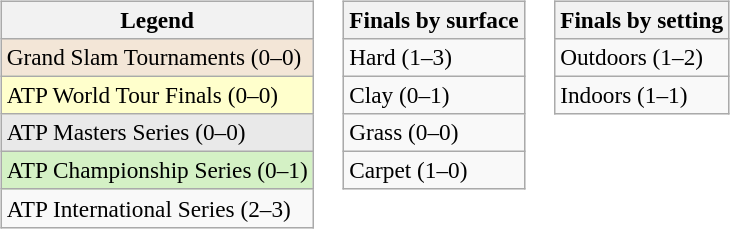<table>
<tr valign=top>
<td><br><table class=wikitable style=font-size:97%>
<tr>
<th>Legend</th>
</tr>
<tr style="background:#f3e6d7;">
<td>Grand Slam Tournaments (0–0)</td>
</tr>
<tr style="background:#ffc;">
<td>ATP World Tour Finals (0–0)</td>
</tr>
<tr style="background:#e9e9e9;">
<td>ATP Masters Series (0–0)</td>
</tr>
<tr style="background:#d4f1c5;">
<td>ATP Championship Series (0–1)</td>
</tr>
<tr>
<td>ATP International Series (2–3)</td>
</tr>
</table>
</td>
<td><br><table class=wikitable style=font-size:97%>
<tr>
<th>Finals by surface</th>
</tr>
<tr>
<td>Hard (1–3)</td>
</tr>
<tr>
<td>Clay (0–1)</td>
</tr>
<tr>
<td>Grass (0–0)</td>
</tr>
<tr>
<td>Carpet (1–0)</td>
</tr>
</table>
</td>
<td><br><table class=wikitable style=font-size:97%>
<tr>
<th>Finals by setting</th>
</tr>
<tr>
<td>Outdoors (1–2)</td>
</tr>
<tr>
<td>Indoors (1–1)</td>
</tr>
</table>
</td>
</tr>
</table>
